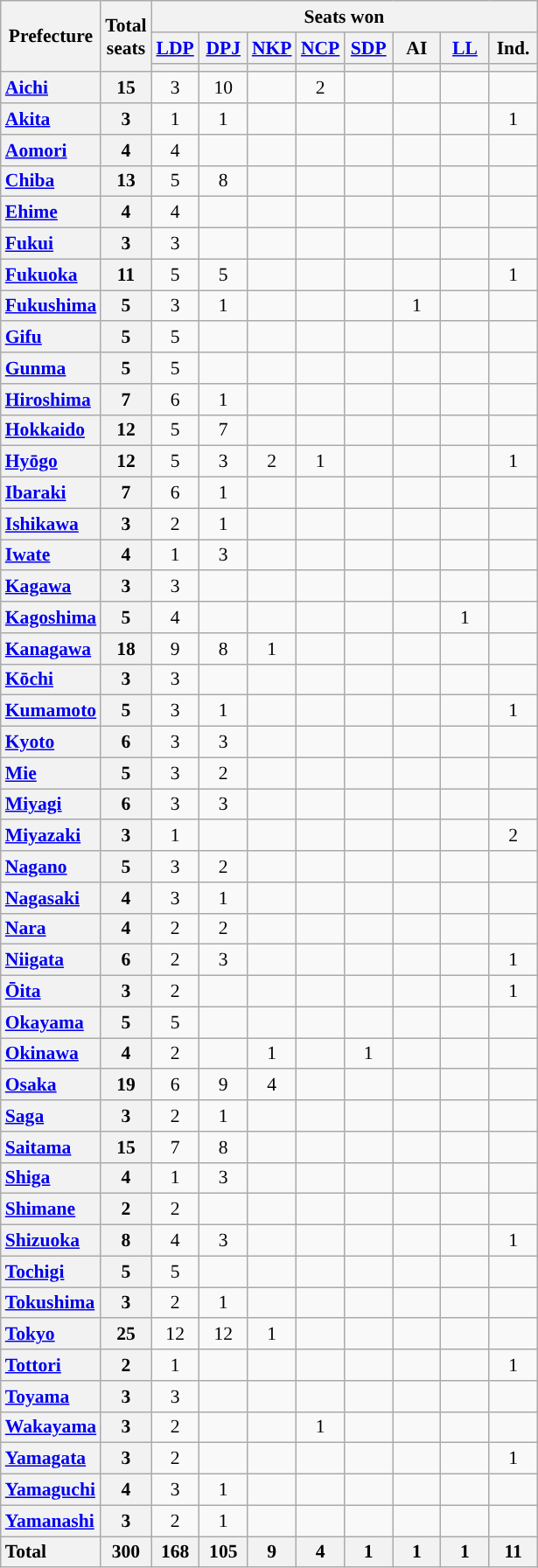<table class="wikitable" style="text-align:center; font-size: 0.9em;">
<tr>
<th rowspan="3">Prefecture</th>
<th rowspan="3">Total<br>seats</th>
<th colspan="8">Seats won</th>
</tr>
<tr>
<th class="unsortable" style="width:30px;"><a href='#'>LDP</a></th>
<th class="unsortable" style="width:30px;"><a href='#'>DPJ</a></th>
<th class="unsortable" style="width:30px;"><a href='#'>NKP</a></th>
<th class="unsortable" style="width:30px;"><a href='#'>NCP</a></th>
<th class="unsortable" style="width:30px;"><a href='#'>SDP</a></th>
<th class="unsortable" style="width:30px;">AI</th>
<th class="unsortable" style="width:30px;"><a href='#'>LL</a></th>
<th class="unsortable" style="width:30px;">Ind.</th>
</tr>
<tr>
<th style="background:"></th>
<th style="background:"></th>
<th style="background:"></th>
<th style="background:"></th>
<th style="background:"></th>
<th style="background:"></th>
<th style="background:"></th>
<th style="background:"></th>
</tr>
<tr>
<th style="text-align: left;"><a href='#'>Aichi</a></th>
<th>15</th>
<td>3</td>
<td>10</td>
<td></td>
<td>2</td>
<td></td>
<td></td>
<td></td>
<td></td>
</tr>
<tr>
<th style="text-align: left;"><a href='#'>Akita</a></th>
<th>3</th>
<td>1</td>
<td>1</td>
<td></td>
<td></td>
<td></td>
<td></td>
<td></td>
<td>1</td>
</tr>
<tr>
<th style="text-align: left;"><a href='#'>Aomori</a></th>
<th>4</th>
<td>4</td>
<td></td>
<td></td>
<td></td>
<td></td>
<td></td>
<td></td>
<td></td>
</tr>
<tr>
<th style="text-align: left;"><a href='#'>Chiba</a></th>
<th>13</th>
<td>5</td>
<td>8</td>
<td></td>
<td></td>
<td></td>
<td></td>
<td></td>
<td></td>
</tr>
<tr>
<th style="text-align: left;"><a href='#'>Ehime</a></th>
<th>4</th>
<td>4</td>
<td></td>
<td></td>
<td></td>
<td></td>
<td></td>
<td></td>
<td></td>
</tr>
<tr>
<th style="text-align: left;"><a href='#'>Fukui</a></th>
<th>3</th>
<td>3</td>
<td></td>
<td></td>
<td></td>
<td></td>
<td></td>
<td></td>
<td></td>
</tr>
<tr>
<th style="text-align: left;"><a href='#'>Fukuoka</a></th>
<th>11</th>
<td>5</td>
<td>5</td>
<td></td>
<td></td>
<td></td>
<td></td>
<td></td>
<td>1</td>
</tr>
<tr>
<th style="text-align: left;"><a href='#'>Fukushima</a></th>
<th>5</th>
<td>3</td>
<td>1</td>
<td></td>
<td></td>
<td></td>
<td>1</td>
<td></td>
<td></td>
</tr>
<tr>
<th style="text-align: left;"><a href='#'>Gifu</a></th>
<th>5</th>
<td>5</td>
<td></td>
<td></td>
<td></td>
<td></td>
<td></td>
<td></td>
<td></td>
</tr>
<tr>
<th style="text-align: left;"><a href='#'>Gunma</a></th>
<th>5</th>
<td>5</td>
<td></td>
<td></td>
<td></td>
<td></td>
<td></td>
<td></td>
<td></td>
</tr>
<tr>
<th style="text-align: left;"><a href='#'>Hiroshima</a></th>
<th>7</th>
<td>6</td>
<td>1</td>
<td></td>
<td></td>
<td></td>
<td></td>
<td></td>
<td></td>
</tr>
<tr>
<th style="text-align: left;"><a href='#'>Hokkaido</a></th>
<th>12</th>
<td>5</td>
<td>7</td>
<td></td>
<td></td>
<td></td>
<td></td>
<td></td>
<td></td>
</tr>
<tr>
<th style="text-align: left;"><a href='#'>Hyōgo</a></th>
<th>12</th>
<td>5</td>
<td>3</td>
<td>2</td>
<td>1</td>
<td></td>
<td></td>
<td></td>
<td>1</td>
</tr>
<tr>
<th style="text-align: left;"><a href='#'>Ibaraki</a></th>
<th>7</th>
<td>6</td>
<td>1</td>
<td></td>
<td></td>
<td></td>
<td></td>
<td></td>
<td></td>
</tr>
<tr>
<th style="text-align: left;"><a href='#'>Ishikawa</a></th>
<th>3</th>
<td>2</td>
<td>1</td>
<td></td>
<td></td>
<td></td>
<td></td>
<td></td>
<td></td>
</tr>
<tr>
<th style="text-align: left;"><a href='#'>Iwate</a></th>
<th>4</th>
<td>1</td>
<td>3</td>
<td></td>
<td></td>
<td></td>
<td></td>
<td></td>
<td></td>
</tr>
<tr>
<th style="text-align: left;"><a href='#'>Kagawa</a></th>
<th>3</th>
<td>3</td>
<td></td>
<td></td>
<td></td>
<td></td>
<td></td>
<td></td>
<td></td>
</tr>
<tr>
<th style="text-align: left;"><a href='#'>Kagoshima</a></th>
<th>5</th>
<td>4</td>
<td></td>
<td></td>
<td></td>
<td></td>
<td></td>
<td>1</td>
<td></td>
</tr>
<tr>
<th style="text-align: left;"><a href='#'>Kanagawa</a></th>
<th>18</th>
<td>9</td>
<td>8</td>
<td>1</td>
<td></td>
<td></td>
<td></td>
<td></td>
<td></td>
</tr>
<tr>
<th style="text-align: left;"><a href='#'>Kōchi</a></th>
<th>3</th>
<td>3</td>
<td></td>
<td></td>
<td></td>
<td></td>
<td></td>
<td></td>
<td></td>
</tr>
<tr>
<th style="text-align: left;"><a href='#'>Kumamoto</a></th>
<th>5</th>
<td>3</td>
<td>1</td>
<td></td>
<td></td>
<td></td>
<td></td>
<td></td>
<td>1</td>
</tr>
<tr>
<th style="text-align: left;"><a href='#'>Kyoto</a></th>
<th>6</th>
<td>3</td>
<td>3</td>
<td></td>
<td></td>
<td></td>
<td></td>
<td></td>
<td></td>
</tr>
<tr>
<th style="text-align: left;"><a href='#'>Mie</a></th>
<th>5</th>
<td>3</td>
<td>2</td>
<td></td>
<td></td>
<td></td>
<td></td>
<td></td>
<td></td>
</tr>
<tr>
<th style="text-align: left;"><a href='#'>Miyagi</a></th>
<th>6</th>
<td>3</td>
<td>3</td>
<td></td>
<td></td>
<td></td>
<td></td>
<td></td>
<td></td>
</tr>
<tr>
<th style="text-align: left;"><a href='#'>Miyazaki</a></th>
<th>3</th>
<td>1</td>
<td></td>
<td></td>
<td></td>
<td></td>
<td></td>
<td></td>
<td>2</td>
</tr>
<tr>
<th style="text-align: left;"><a href='#'>Nagano</a></th>
<th>5</th>
<td>3</td>
<td>2</td>
<td></td>
<td></td>
<td></td>
<td></td>
<td></td>
<td></td>
</tr>
<tr>
<th style="text-align: left;"><a href='#'>Nagasaki</a></th>
<th>4</th>
<td>3</td>
<td>1</td>
<td></td>
<td></td>
<td></td>
<td></td>
<td></td>
<td></td>
</tr>
<tr>
<th style="text-align: left;"><a href='#'>Nara</a></th>
<th>4</th>
<td>2</td>
<td>2</td>
<td></td>
<td></td>
<td></td>
<td></td>
<td></td>
<td></td>
</tr>
<tr>
<th style="text-align: left;"><a href='#'>Niigata</a></th>
<th>6</th>
<td>2</td>
<td>3</td>
<td></td>
<td></td>
<td></td>
<td></td>
<td></td>
<td>1</td>
</tr>
<tr>
<th style="text-align: left;"><a href='#'>Ōita</a></th>
<th>3</th>
<td>2</td>
<td></td>
<td></td>
<td></td>
<td></td>
<td></td>
<td></td>
<td>1</td>
</tr>
<tr>
<th style="text-align: left;"><a href='#'>Okayama</a></th>
<th>5</th>
<td>5</td>
<td></td>
<td></td>
<td></td>
<td></td>
<td></td>
<td></td>
<td></td>
</tr>
<tr>
<th style="text-align: left;"><a href='#'>Okinawa</a></th>
<th>4</th>
<td>2</td>
<td></td>
<td>1</td>
<td></td>
<td>1</td>
<td></td>
<td></td>
<td></td>
</tr>
<tr>
<th style="text-align: left;"><a href='#'>Osaka</a></th>
<th>19</th>
<td>6</td>
<td>9</td>
<td>4</td>
<td></td>
<td></td>
<td></td>
<td></td>
<td></td>
</tr>
<tr>
<th style="text-align: left;"><a href='#'>Saga</a></th>
<th>3</th>
<td>2</td>
<td>1</td>
<td></td>
<td></td>
<td></td>
<td></td>
<td></td>
<td></td>
</tr>
<tr>
<th style="text-align: left;"><a href='#'>Saitama</a></th>
<th>15</th>
<td>7</td>
<td>8</td>
<td></td>
<td></td>
<td></td>
<td></td>
<td></td>
<td></td>
</tr>
<tr>
<th style="text-align: left;"><a href='#'>Shiga</a></th>
<th>4</th>
<td>1</td>
<td>3</td>
<td></td>
<td></td>
<td></td>
<td></td>
<td></td>
<td></td>
</tr>
<tr>
<th style="text-align: left;"><a href='#'>Shimane</a></th>
<th>2</th>
<td>2</td>
<td></td>
<td></td>
<td></td>
<td></td>
<td></td>
<td></td>
<td></td>
</tr>
<tr>
<th style="text-align: left;"><a href='#'>Shizuoka</a></th>
<th>8</th>
<td>4</td>
<td>3</td>
<td></td>
<td></td>
<td></td>
<td></td>
<td></td>
<td>1</td>
</tr>
<tr>
<th style="text-align: left;"><a href='#'>Tochigi</a></th>
<th>5</th>
<td>5</td>
<td></td>
<td></td>
<td></td>
<td></td>
<td></td>
<td></td>
<td></td>
</tr>
<tr>
<th style="text-align: left;"><a href='#'>Tokushima</a></th>
<th>3</th>
<td>2</td>
<td>1</td>
<td></td>
<td></td>
<td></td>
<td></td>
<td></td>
<td></td>
</tr>
<tr>
<th style="text-align: left;"><a href='#'>Tokyo</a></th>
<th>25</th>
<td>12</td>
<td>12</td>
<td>1</td>
<td></td>
<td></td>
<td></td>
<td></td>
<td></td>
</tr>
<tr>
<th style="text-align: left;"><a href='#'>Tottori</a></th>
<th>2</th>
<td>1</td>
<td></td>
<td></td>
<td></td>
<td></td>
<td></td>
<td></td>
<td>1</td>
</tr>
<tr>
<th style="text-align: left;"><a href='#'>Toyama</a></th>
<th>3</th>
<td>3</td>
<td></td>
<td></td>
<td></td>
<td></td>
<td></td>
<td></td>
<td></td>
</tr>
<tr>
<th style="text-align: left;"><a href='#'>Wakayama</a></th>
<th>3</th>
<td>2</td>
<td></td>
<td></td>
<td>1</td>
<td></td>
<td></td>
<td></td>
<td></td>
</tr>
<tr>
<th style="text-align: left;"><a href='#'>Yamagata</a></th>
<th>3</th>
<td>2</td>
<td></td>
<td></td>
<td></td>
<td></td>
<td></td>
<td></td>
<td>1</td>
</tr>
<tr>
<th style="text-align: left;"><a href='#'>Yamaguchi</a></th>
<th>4</th>
<td>3</td>
<td>1</td>
<td></td>
<td></td>
<td></td>
<td></td>
<td></td>
<td></td>
</tr>
<tr>
<th style="text-align: left;"><a href='#'>Yamanashi</a></th>
<th>3</th>
<td>2</td>
<td>1</td>
<td></td>
<td></td>
<td></td>
<td></td>
<td></td>
<td></td>
</tr>
<tr class="sortbottom">
<th style="text-align: left;">Total</th>
<th>300</th>
<th>168</th>
<th>105</th>
<th>9</th>
<th>4</th>
<th>1</th>
<th>1</th>
<th>1</th>
<th>11</th>
</tr>
</table>
